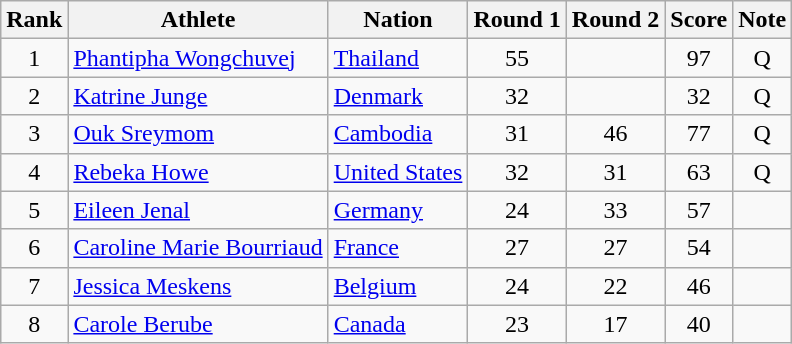<table class="wikitable sortable" style="text-align:center">
<tr>
<th>Rank</th>
<th>Athlete</th>
<th>Nation</th>
<th>Round 1</th>
<th>Round 2</th>
<th>Score</th>
<th>Note</th>
</tr>
<tr>
<td>1</td>
<td align=left><a href='#'>Phantipha Wongchuvej</a></td>
<td align=left> <a href='#'>Thailand</a></td>
<td>55</td>
<td></td>
<td>97</td>
<td>Q</td>
</tr>
<tr>
<td>2</td>
<td align=left><a href='#'>Katrine Junge</a></td>
<td align=left> <a href='#'>Denmark</a></td>
<td>32</td>
<td></td>
<td>32</td>
<td>Q</td>
</tr>
<tr>
<td>3</td>
<td align=left><a href='#'>Ouk Sreymom</a></td>
<td align=left> <a href='#'>Cambodia</a></td>
<td>31</td>
<td>46</td>
<td>77</td>
<td>Q</td>
</tr>
<tr>
<td>4</td>
<td align=left><a href='#'>Rebeka Howe</a></td>
<td align=left> <a href='#'>United States</a></td>
<td>32</td>
<td>31</td>
<td>63</td>
<td>Q</td>
</tr>
<tr>
<td>5</td>
<td align=left><a href='#'>Eileen Jenal</a></td>
<td align=left> <a href='#'>Germany</a></td>
<td>24</td>
<td>33</td>
<td>57</td>
<td></td>
</tr>
<tr>
<td>6</td>
<td align=left><a href='#'>Caroline Marie Bourriaud</a></td>
<td align=left> <a href='#'>France</a></td>
<td>27</td>
<td>27</td>
<td>54</td>
<td></td>
</tr>
<tr>
<td>7</td>
<td align=left><a href='#'>Jessica Meskens</a></td>
<td align=left> <a href='#'>Belgium</a></td>
<td>24</td>
<td>22</td>
<td>46</td>
<td></td>
</tr>
<tr>
<td>8</td>
<td align=left><a href='#'>Carole Berube</a></td>
<td align=left> <a href='#'>Canada</a></td>
<td>23</td>
<td>17</td>
<td>40</td>
<td></td>
</tr>
</table>
